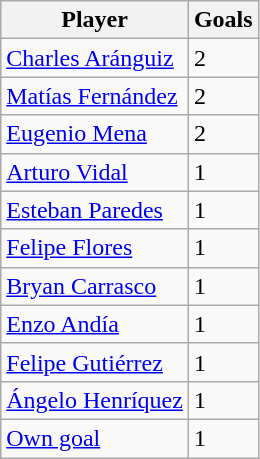<table class="wikitable sortable" style="text-align: left;">
<tr>
<th>Player</th>
<th>Goals</th>
</tr>
<tr>
<td><a href='#'>Charles Aránguiz</a></td>
<td>2</td>
</tr>
<tr>
<td><a href='#'>Matías Fernández</a></td>
<td>2</td>
</tr>
<tr>
<td><a href='#'>Eugenio Mena</a></td>
<td>2</td>
</tr>
<tr>
<td><a href='#'>Arturo Vidal</a></td>
<td>1</td>
</tr>
<tr>
<td><a href='#'>Esteban Paredes</a></td>
<td>1</td>
</tr>
<tr>
<td><a href='#'>Felipe Flores</a></td>
<td>1</td>
</tr>
<tr>
<td><a href='#'>Bryan Carrasco</a></td>
<td>1</td>
</tr>
<tr>
<td><a href='#'>Enzo Andía</a></td>
<td>1</td>
</tr>
<tr>
<td><a href='#'>Felipe Gutiérrez</a></td>
<td>1</td>
</tr>
<tr>
<td><a href='#'>Ángelo Henríquez</a></td>
<td>1</td>
</tr>
<tr>
<td><a href='#'>Own goal</a></td>
<td>1</td>
</tr>
</table>
